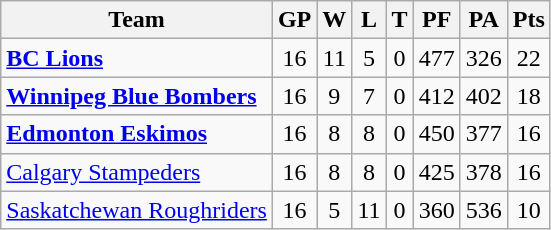<table class="wikitable">
<tr>
<th>Team</th>
<th>GP</th>
<th>W</th>
<th>L</th>
<th>T</th>
<th>PF</th>
<th>PA</th>
<th>Pts</th>
</tr>
<tr align="center">
<td align="left"><strong><a href='#'>BC Lions</a></strong></td>
<td>16</td>
<td>11</td>
<td>5</td>
<td>0</td>
<td>477</td>
<td>326</td>
<td>22</td>
</tr>
<tr align="center">
<td align="left"><strong><a href='#'>Winnipeg Blue Bombers</a></strong></td>
<td>16</td>
<td>9</td>
<td>7</td>
<td>0</td>
<td>412</td>
<td>402</td>
<td>18</td>
</tr>
<tr align="center">
<td align="left"><strong><a href='#'>Edmonton Eskimos</a></strong></td>
<td>16</td>
<td>8</td>
<td>8</td>
<td>0</td>
<td>450</td>
<td>377</td>
<td>16</td>
</tr>
<tr align="center">
<td align="left"><a href='#'>Calgary Stampeders</a></td>
<td>16</td>
<td>8</td>
<td>8</td>
<td>0</td>
<td>425</td>
<td>378</td>
<td>16</td>
</tr>
<tr align="center">
<td align="left"><a href='#'>Saskatchewan Roughriders</a></td>
<td>16</td>
<td>5</td>
<td>11</td>
<td>0</td>
<td>360</td>
<td>536</td>
<td>10</td>
</tr>
</table>
